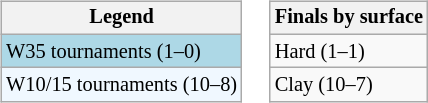<table>
<tr valign=top>
<td><br><table class="wikitable" style="font-size:85%">
<tr>
<th>Legend</th>
</tr>
<tr style="background:lightblue;">
<td>W35 tournaments (1–0)</td>
</tr>
<tr style="background:#f0f8ff;">
<td>W10/15 tournaments (10–8)</td>
</tr>
</table>
</td>
<td><br><table class="wikitable" style="font-size:85%">
<tr>
<th>Finals by surface</th>
</tr>
<tr>
<td>Hard (1–1)</td>
</tr>
<tr>
<td>Clay (10–7)</td>
</tr>
</table>
</td>
</tr>
</table>
